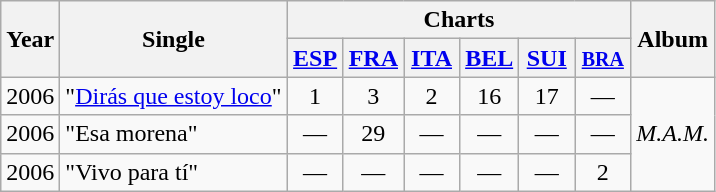<table class="wikitable" style=text-align:center;>
<tr>
<th rowspan="2">Year</th>
<th rowspan="2">Single</th>
<th colspan="6">Charts</th>
<th rowspan="2">Album</th>
</tr>
<tr>
<th align="center" width="30"><a href='#'>ESP</a></th>
<th align="center" width="30"><a href='#'>FRA</a><br></th>
<th align="center" width="30"><a href='#'>ITA</a></th>
<th align="center" width="30"><a href='#'>BEL</a></th>
<th align="center" width="30"><a href='#'>SUI</a></th>
<th align="center" width="30"><small><a href='#'>BRA</a></small></th>
</tr>
<tr>
<td>2006</td>
<td align="left">"<a href='#'>Dirás que estoy loco</a>"</td>
<td align="center">1</td>
<td align="center">3</td>
<td align="center">2</td>
<td align="center">16</td>
<td align="center">17</td>
<td align="center">—</td>
<td rowspan="3"><em>M.A.M.</em></td>
</tr>
<tr>
<td>2006</td>
<td align="left">"Esa morena"</td>
<td align="center">—</td>
<td align="center">29</td>
<td align="center">—</td>
<td align="center">—</td>
<td align="center">—</td>
<td align="center">—</td>
</tr>
<tr>
<td>2006</td>
<td align="left">"Vivo para tí"</td>
<td align="center">—</td>
<td align="center">—</td>
<td align="center">—</td>
<td align="center">—</td>
<td align="center">—</td>
<td align="center">2</td>
</tr>
</table>
